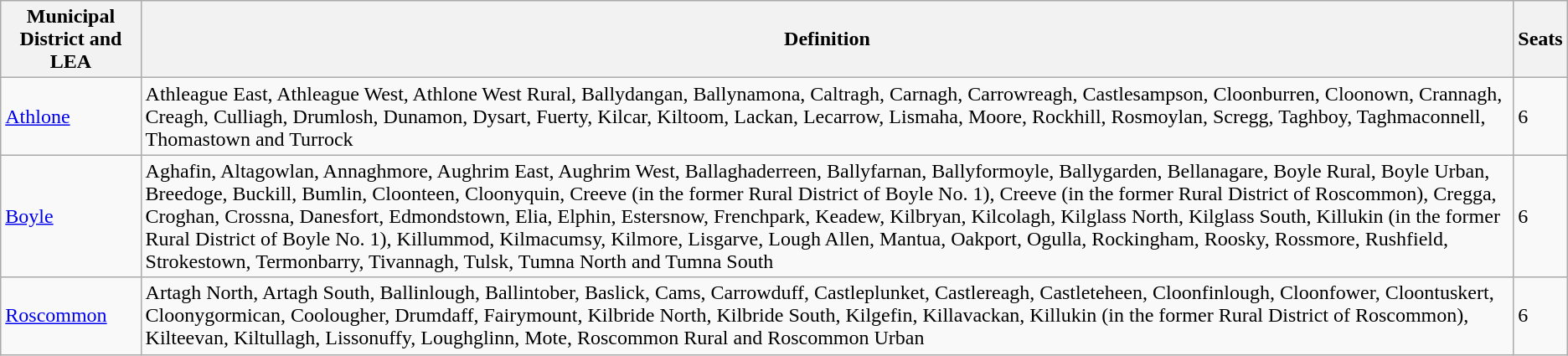<table class="wikitable">
<tr>
<th>Municipal District and LEA</th>
<th>Definition</th>
<th>Seats</th>
</tr>
<tr>
<td><a href='#'>Athlone</a></td>
<td>Athleague East, Athleague West, Athlone West Rural, Ballydangan, Ballynamona, Caltragh, Carnagh, Carrowreagh, Castlesampson, Cloonburren, Cloonown, Crannagh, Creagh, Culliagh, Drumlosh, Dunamon, Dysart, Fuerty, Kilcar, Kiltoom, Lackan, Lecarrow, Lismaha, Moore, Rockhill, Rosmoylan, Scregg, Taghboy, Taghmaconnell, Thomastown and Turrock</td>
<td>6</td>
</tr>
<tr>
<td><a href='#'>Boyle</a></td>
<td>Aghafin, Altagowlan, Annaghmore, Aughrim East, Aughrim West, Ballaghaderreen, Ballyfarnan, Ballyformoyle, Ballygarden, Bellanagare, Boyle Rural, Boyle Urban, Breedoge, Buckill, Bumlin, Cloonteen, Cloonyquin, Creeve (in the former Rural District of Boyle No. 1), Creeve (in the former Rural District of Roscommon), Cregga, Croghan, Crossna, Danesfort, Edmondstown, Elia, Elphin, Estersnow, Frenchpark, Keadew, Kilbryan, Kilcolagh, Kilglass North, Kilglass South, Killukin (in the former Rural District of Boyle No. 1), Killummod, Kilmacumsy, Kilmore, Lisgarve, Lough Allen, Mantua, Oakport, Ogulla, Rockingham, Roosky, Rossmore, Rushfield, Strokestown, Termonbarry, Tivannagh, Tulsk, Tumna North and Tumna South</td>
<td>6</td>
</tr>
<tr>
<td><a href='#'>Roscommon</a></td>
<td>Artagh North, Artagh South, Ballinlough, Ballintober, Baslick, Cams, Carrowduff, Castleplunket, Castlereagh, Castleteheen, Cloonfinlough, Cloonfower, Cloontuskert, Cloonygormican, Coolougher, Drumdaff, Fairymount, Kilbride North, Kilbride South, Kilgefin, Killavackan, Killukin (in the former Rural District of Roscommon), Kilteevan, Kiltullagh, Lissonuffy, Loughglinn, Mote, Roscommon Rural and Roscommon Urban</td>
<td>6</td>
</tr>
</table>
